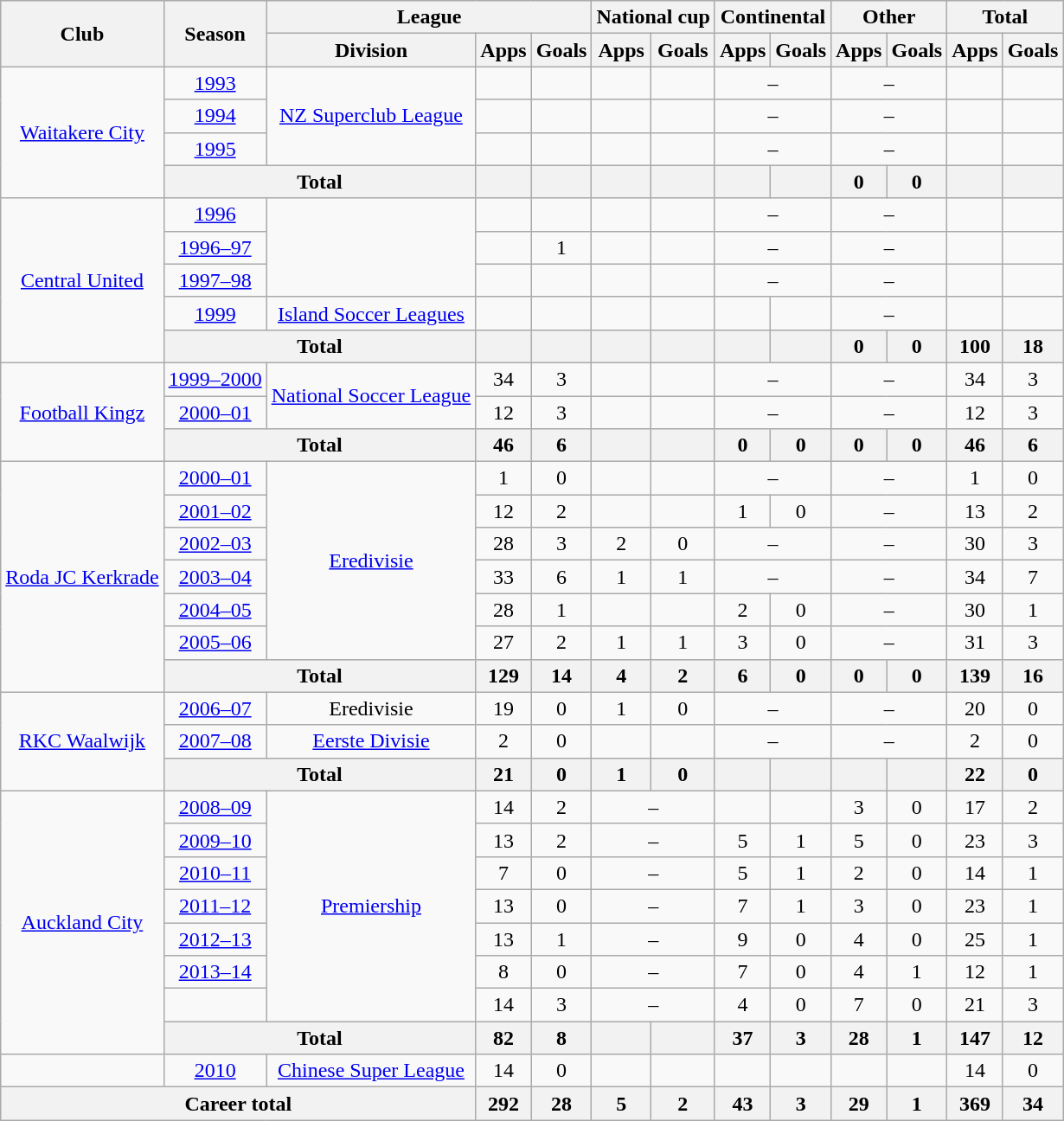<table class="wikitable" style="text-align:center">
<tr>
<th rowspan="2">Club</th>
<th rowspan="2">Season</th>
<th colspan="3">League</th>
<th colspan="2">National cup</th>
<th colspan="2">Continental</th>
<th colspan="2">Other</th>
<th colspan="2">Total</th>
</tr>
<tr>
<th>Division</th>
<th>Apps</th>
<th>Goals</th>
<th>Apps</th>
<th>Goals</th>
<th>Apps</th>
<th>Goals</th>
<th>Apps</th>
<th>Goals</th>
<th>Apps</th>
<th>Goals</th>
</tr>
<tr>
<td rowspan=4><a href='#'>Waitakere City</a></td>
<td><a href='#'>1993</a></td>
<td rowspan=3><a href='#'>NZ Superclub League</a></td>
<td></td>
<td></td>
<td></td>
<td></td>
<td colspan="2">–</td>
<td colspan="2">–</td>
<td></td>
<td></td>
</tr>
<tr>
<td><a href='#'>1994</a></td>
<td></td>
<td></td>
<td></td>
<td></td>
<td colspan="2">–</td>
<td colspan="2">–</td>
<td></td>
<td></td>
</tr>
<tr>
<td><a href='#'>1995</a></td>
<td></td>
<td></td>
<td></td>
<td></td>
<td colspan="2">–</td>
<td colspan="2">–</td>
<td></td>
<td></td>
</tr>
<tr>
<th colspan="2">Total</th>
<th></th>
<th></th>
<th></th>
<th></th>
<th></th>
<th></th>
<th>0</th>
<th>0</th>
<th></th>
<th></th>
</tr>
<tr>
<td rowspan=5><a href='#'>Central United</a></td>
<td><a href='#'>1996</a></td>
<td rowspan=3></td>
<td></td>
<td></td>
<td></td>
<td></td>
<td colspan="2">–</td>
<td colspan="2">–</td>
<td></td>
<td></td>
</tr>
<tr>
<td><a href='#'>1996–97</a></td>
<td></td>
<td>1</td>
<td></td>
<td></td>
<td colspan="2">–</td>
<td colspan="2">–</td>
<td></td>
<td></td>
</tr>
<tr>
<td><a href='#'>1997–98</a></td>
<td></td>
<td></td>
<td></td>
<td></td>
<td colspan="2">–</td>
<td colspan="2">–</td>
<td></td>
<td></td>
</tr>
<tr>
<td><a href='#'>1999</a></td>
<td><a href='#'>Island Soccer Leagues</a></td>
<td></td>
<td></td>
<td></td>
<td></td>
<td></td>
<td></td>
<td colspan="2">–</td>
<td></td>
<td></td>
</tr>
<tr>
<th colspan="2">Total</th>
<th></th>
<th></th>
<th></th>
<th></th>
<th></th>
<th></th>
<th>0</th>
<th>0</th>
<th>100</th>
<th>18</th>
</tr>
<tr>
<td rowspan="3"><a href='#'>Football Kingz</a></td>
<td><a href='#'>1999–2000</a></td>
<td rowspan=2><a href='#'>National Soccer League</a></td>
<td>34</td>
<td>3</td>
<td></td>
<td></td>
<td colspan="2">–</td>
<td colspan="2">–</td>
<td>34</td>
<td>3</td>
</tr>
<tr>
<td><a href='#'>2000–01</a></td>
<td>12</td>
<td>3</td>
<td></td>
<td></td>
<td colspan="2">–</td>
<td colspan="2">–</td>
<td>12</td>
<td>3</td>
</tr>
<tr>
<th colspan="2">Total</th>
<th>46</th>
<th>6</th>
<th></th>
<th></th>
<th>0</th>
<th>0</th>
<th>0</th>
<th>0</th>
<th>46</th>
<th>6</th>
</tr>
<tr>
<td rowspan="7"><a href='#'>Roda JC Kerkrade</a></td>
<td><a href='#'>2000–01</a></td>
<td rowspan=6><a href='#'>Eredivisie</a></td>
<td>1</td>
<td>0</td>
<td></td>
<td></td>
<td colspan="2">–</td>
<td colspan="2">–</td>
<td>1</td>
<td>0</td>
</tr>
<tr>
<td><a href='#'>2001–02</a></td>
<td>12</td>
<td>2</td>
<td></td>
<td></td>
<td>1</td>
<td>0</td>
<td colspan="2">–</td>
<td>13</td>
<td>2</td>
</tr>
<tr>
<td><a href='#'>2002–03</a></td>
<td>28</td>
<td>3</td>
<td>2</td>
<td>0</td>
<td colspan="2">–</td>
<td colspan="2">–</td>
<td>30</td>
<td>3</td>
</tr>
<tr>
<td><a href='#'>2003–04</a></td>
<td>33</td>
<td>6</td>
<td>1</td>
<td>1</td>
<td colspan="2">–</td>
<td colspan="2">–</td>
<td>34</td>
<td>7</td>
</tr>
<tr>
<td><a href='#'>2004–05</a></td>
<td>28</td>
<td>1</td>
<td></td>
<td></td>
<td>2</td>
<td>0</td>
<td colspan="2">–</td>
<td>30</td>
<td>1</td>
</tr>
<tr>
<td><a href='#'>2005–06</a></td>
<td>27</td>
<td>2</td>
<td>1</td>
<td>1</td>
<td>3</td>
<td>0</td>
<td colspan="2">–</td>
<td>31</td>
<td>3</td>
</tr>
<tr>
<th colspan="2">Total</th>
<th>129</th>
<th>14</th>
<th>4</th>
<th>2</th>
<th>6</th>
<th>0</th>
<th>0</th>
<th>0</th>
<th>139</th>
<th>16</th>
</tr>
<tr>
<td rowspan="3"><a href='#'>RKC Waalwijk</a></td>
<td><a href='#'>2006–07</a></td>
<td>Eredivisie</td>
<td>19</td>
<td>0</td>
<td>1</td>
<td>0</td>
<td colspan="2">–</td>
<td colspan="2">–</td>
<td>20</td>
<td>0</td>
</tr>
<tr>
<td><a href='#'>2007–08</a></td>
<td><a href='#'>Eerste Divisie</a></td>
<td>2</td>
<td>0</td>
<td></td>
<td></td>
<td colspan="2">–</td>
<td colspan="2">–</td>
<td>2</td>
<td>0</td>
</tr>
<tr>
<th colspan="2">Total</th>
<th>21</th>
<th>0</th>
<th>1</th>
<th>0</th>
<th></th>
<th></th>
<th></th>
<th></th>
<th>22</th>
<th>0</th>
</tr>
<tr>
<td rowspan="8"><a href='#'>Auckland City</a></td>
<td><a href='#'>2008–09</a></td>
<td rowspan=7><a href='#'>Premiership</a></td>
<td>14</td>
<td>2</td>
<td colspan="2">–</td>
<td></td>
<td></td>
<td>3</td>
<td>0</td>
<td>17</td>
<td>2</td>
</tr>
<tr>
<td><a href='#'>2009–10</a></td>
<td>13</td>
<td>2</td>
<td colspan="2">–</td>
<td>5</td>
<td>1</td>
<td>5</td>
<td>0</td>
<td>23</td>
<td>3</td>
</tr>
<tr>
<td><a href='#'>2010–11</a></td>
<td>7</td>
<td>0</td>
<td colspan="2">–</td>
<td>5</td>
<td>1</td>
<td>2</td>
<td>0</td>
<td>14</td>
<td>1</td>
</tr>
<tr>
<td><a href='#'>2011–12</a></td>
<td>13</td>
<td>0</td>
<td colspan="2">–</td>
<td>7</td>
<td>1</td>
<td>3</td>
<td>0</td>
<td>23</td>
<td>1</td>
</tr>
<tr>
<td><a href='#'>2012–13</a></td>
<td>13</td>
<td>1</td>
<td colspan="2">–</td>
<td>9</td>
<td>0</td>
<td>4</td>
<td>0</td>
<td>25</td>
<td>1</td>
</tr>
<tr>
<td><a href='#'>2013–14</a></td>
<td>8</td>
<td>0</td>
<td colspan="2">–</td>
<td>7</td>
<td>0</td>
<td>4</td>
<td>1</td>
<td>12</td>
<td>1</td>
</tr>
<tr>
<td></td>
<td>14</td>
<td>3</td>
<td colspan="2">–</td>
<td>4</td>
<td>0</td>
<td>7</td>
<td>0</td>
<td>21</td>
<td>3</td>
</tr>
<tr>
<th colspan="2">Total</th>
<th>82</th>
<th>8</th>
<th></th>
<th></th>
<th>37</th>
<th>3</th>
<th>28</th>
<th>1</th>
<th>147</th>
<th>12</th>
</tr>
<tr>
<td></td>
<td><a href='#'>2010</a></td>
<td><a href='#'>Chinese Super League</a></td>
<td>14</td>
<td>0</td>
<td></td>
<td></td>
<td></td>
<td></td>
<td></td>
<td></td>
<td>14</td>
<td>0</td>
</tr>
<tr>
<th colspan="3">Career total</th>
<th>292</th>
<th>28</th>
<th>5</th>
<th>2</th>
<th>43</th>
<th>3</th>
<th>29</th>
<th>1</th>
<th>369</th>
<th>34</th>
</tr>
</table>
